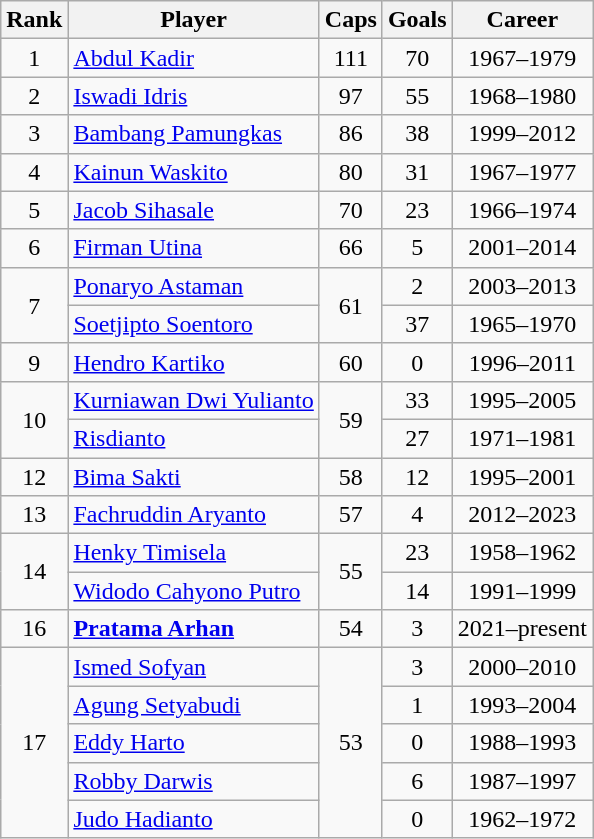<table class="wikitable sortable" style="text-align: center;">
<tr>
<th>Rank</th>
<th>Player</th>
<th>Caps</th>
<th>Goals</th>
<th>Career</th>
</tr>
<tr>
<td>1</td>
<td style="text-align: left;"><a href='#'>Abdul Kadir</a></td>
<td>111</td>
<td>70</td>
<td>1967–1979</td>
</tr>
<tr>
<td>2</td>
<td style="text-align: left;"><a href='#'>Iswadi Idris</a></td>
<td>97</td>
<td>55</td>
<td>1968–1980</td>
</tr>
<tr>
<td>3</td>
<td style="text-align: left;"><a href='#'>Bambang Pamungkas</a></td>
<td>86</td>
<td>38</td>
<td>1999–2012</td>
</tr>
<tr>
<td>4</td>
<td style="text-align: left;"><a href='#'>Kainun Waskito</a></td>
<td>80</td>
<td>31</td>
<td>1967–1977</td>
</tr>
<tr>
<td>5</td>
<td style="text-align: left;"><a href='#'>Jacob Sihasale</a></td>
<td>70</td>
<td>23</td>
<td>1966–1974</td>
</tr>
<tr>
<td>6</td>
<td style="text-align: left;"><a href='#'>Firman Utina</a></td>
<td>66</td>
<td>5</td>
<td>2001–2014</td>
</tr>
<tr>
<td rowspan="2">7</td>
<td style="text-align: left;"><a href='#'>Ponaryo Astaman</a></td>
<td rowspan="2">61</td>
<td>2</td>
<td>2003–2013</td>
</tr>
<tr>
<td style="text-align: left;"><a href='#'>Soetjipto Soentoro</a></td>
<td>37</td>
<td>1965–1970</td>
</tr>
<tr>
<td>9</td>
<td style="text-align: left;"><a href='#'>Hendro Kartiko</a></td>
<td>60</td>
<td>0</td>
<td>1996–2011</td>
</tr>
<tr>
<td rowspan="2">10</td>
<td style="text-align: left;"><a href='#'>Kurniawan Dwi Yulianto</a></td>
<td rowspan="2">59</td>
<td>33</td>
<td>1995–2005</td>
</tr>
<tr>
<td style="text-align: left;"><a href='#'>Risdianto</a></td>
<td>27</td>
<td>1971–1981</td>
</tr>
<tr>
<td>12</td>
<td style="text-align: left;"><a href='#'>Bima Sakti</a></td>
<td>58</td>
<td>12</td>
<td>1995–2001</td>
</tr>
<tr>
<td>13</td>
<td style="text-align: left;"><a href='#'>Fachruddin Aryanto</a></td>
<td>57</td>
<td>4</td>
<td>2012–2023</td>
</tr>
<tr>
<td rowspan="2">14</td>
<td style="text-align: left;"><a href='#'>Henky Timisela</a></td>
<td rowspan="2">55</td>
<td>23</td>
<td>1958–1962</td>
</tr>
<tr>
<td style="text-align: left;"><a href='#'>Widodo Cahyono Putro</a></td>
<td>14</td>
<td>1991–1999</td>
</tr>
<tr>
<td>16</td>
<td style="text-align: left;"><strong><a href='#'>Pratama Arhan</a></strong></td>
<td>54</td>
<td>3</td>
<td>2021–present</td>
</tr>
<tr>
<td rowspan="5">17</td>
<td style="text-align: left;"><a href='#'>Ismed Sofyan</a></td>
<td rowspan="5">53</td>
<td>3</td>
<td>2000–2010</td>
</tr>
<tr>
<td style="text-align: left;"><a href='#'>Agung Setyabudi</a></td>
<td>1</td>
<td>1993–2004</td>
</tr>
<tr>
<td style="text-align: left;"><a href='#'>Eddy Harto</a></td>
<td>0</td>
<td>1988–1993</td>
</tr>
<tr>
<td style="text-align: left;"><a href='#'>Robby Darwis</a></td>
<td>6</td>
<td>1987–1997</td>
</tr>
<tr>
<td style="text-align: left;"><a href='#'>Judo Hadianto</a></td>
<td>0</td>
<td>1962–1972</td>
</tr>
</table>
